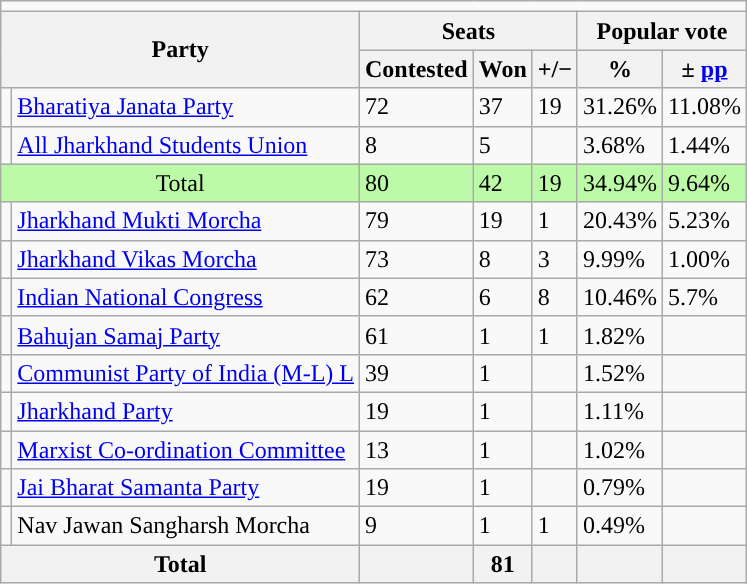<table class="wikitable">
<tr>
<td colspan="7"></td>
</tr>
<tr>
<th colspan="2" rowspan="2">Party</th>
<th colspan="3">Seats</th>
<th colspan="2">Popular vote</th>
</tr>
<tr>
<th>Contested</th>
<th>Won</th>
<th><strong>+/−</strong></th>
<th>%</th>
<th>± <a href='#'>pp</a></th>
</tr>
<tr>
<td style="background-color: "></td>
<td><a href='#'>Bharatiya Janata Party</a></td>
<td>72</td>
<td>37</td>
<td>19</td>
<td>31.26%</td>
<td>11.08%</td>
</tr>
<tr>
<td style="background-color: "></td>
<td><a href='#'>All Jharkhand Students Union</a></td>
<td>8</td>
<td>5</td>
<td></td>
<td>3.68%</td>
<td>1.44%</td>
</tr>
<tr>
<td colspan="2" align="center" style="background: #BDFAA7">Total</td>
<td style="background: #BDFAA7">80</td>
<td style="background: #BDFAA7">42</td>
<td style="background: #BDFAA7">19</td>
<td style="background: #BDFAA7">34.94%</td>
<td style="background: #BDFAA7">9.64%</td>
</tr>
<tr>
<td style="background-color: "></td>
<td><a href='#'>Jharkhand Mukti Morcha</a></td>
<td>79</td>
<td>19</td>
<td>1</td>
<td>20.43%</td>
<td>5.23%</td>
</tr>
<tr>
<td style="background-color: "></td>
<td><a href='#'>Jharkhand Vikas Morcha</a></td>
<td>73</td>
<td>8</td>
<td>3</td>
<td>9.99%</td>
<td>1.00%</td>
</tr>
<tr>
<td style="background-color: "></td>
<td><a href='#'>Indian National Congress</a></td>
<td>62</td>
<td>6</td>
<td>8</td>
<td>10.46%</td>
<td>5.7%</td>
</tr>
<tr>
<td style="background-color: "></td>
<td><a href='#'>Bahujan Samaj Party</a></td>
<td>61</td>
<td>1</td>
<td>1</td>
<td>1.82%</td>
<td></td>
</tr>
<tr>
<td style="background-color: "></td>
<td><a href='#'>Communist Party of India (M-L) L</a></td>
<td>39</td>
<td>1</td>
<td></td>
<td>1.52%</td>
<td></td>
</tr>
<tr>
<td style="background-color: "></td>
<td><a href='#'>Jharkhand Party</a></td>
<td>19</td>
<td>1</td>
<td></td>
<td>1.11%</td>
<td></td>
</tr>
<tr>
<td style="background-color: "></td>
<td><a href='#'>Marxist Co-ordination Committee</a></td>
<td>13</td>
<td>1</td>
<td></td>
<td>1.02%</td>
<td></td>
</tr>
<tr>
<td style="background-color: "></td>
<td><a href='#'>Jai Bharat Samanta Party</a></td>
<td>19</td>
<td>1</td>
<td></td>
<td>0.79%</td>
<td></td>
</tr>
<tr>
<td style="background-color: "></td>
<td>Nav Jawan Sangharsh Morcha</td>
<td>9</td>
<td>1</td>
<td>1</td>
<td>0.49%</td>
<td></td>
</tr>
<tr>
<th colspan="2">Total</th>
<th></th>
<th>81</th>
<th></th>
<th></th>
<th></th>
</tr>
</table>
